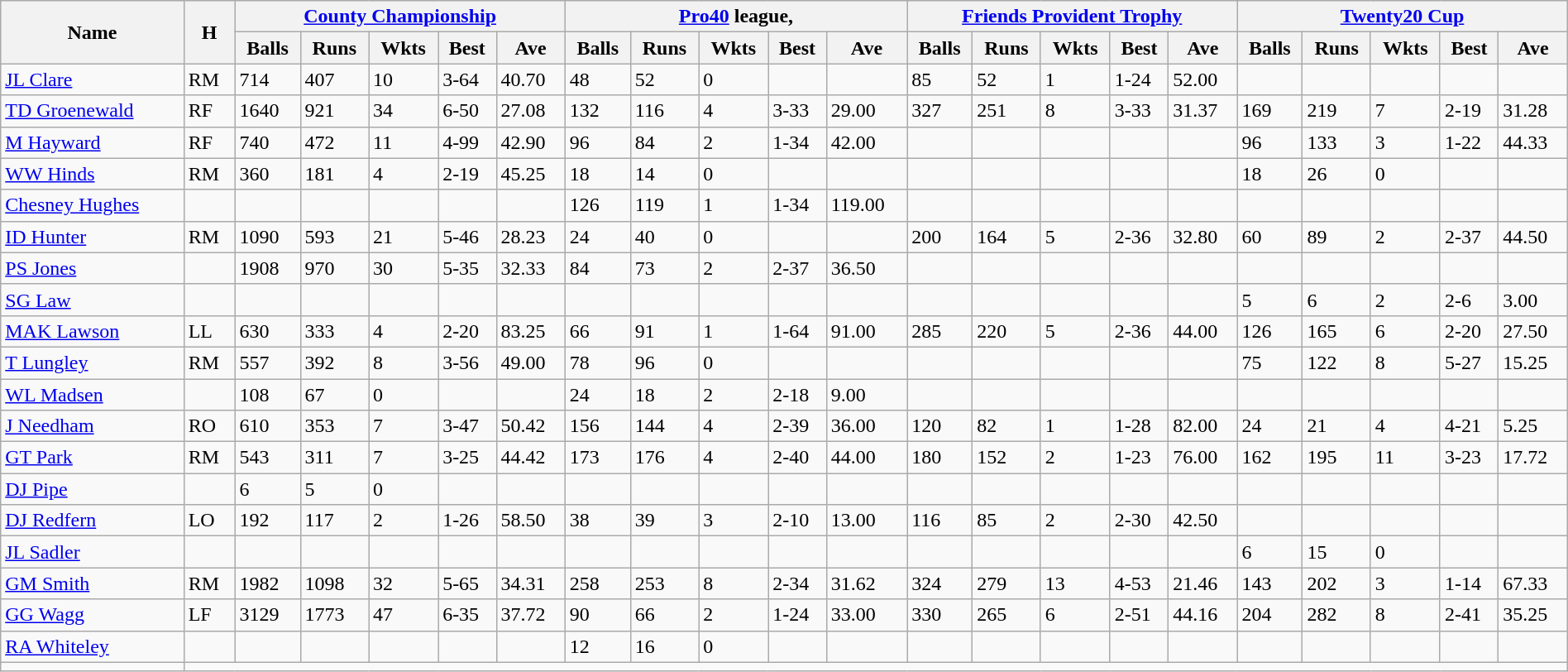<table class="wikitable" width="100%">
<tr bgcolor="#efefef">
<th rowspan=2>Name</th>
<th rowspan=2>H</th>
<th colspan=5><a href='#'>County Championship</a></th>
<th colspan=5><a href='#'>Pro40</a> league,</th>
<th colspan=5><a href='#'>Friends Provident Trophy</a></th>
<th colspan=6><a href='#'>Twenty20 Cup</a></th>
</tr>
<tr>
<th>Balls</th>
<th>Runs</th>
<th>Wkts</th>
<th>Best</th>
<th>Ave</th>
<th>Balls</th>
<th>Runs</th>
<th>Wkts</th>
<th>Best</th>
<th>Ave</th>
<th>Balls</th>
<th>Runs</th>
<th>Wkts</th>
<th>Best</th>
<th>Ave</th>
<th>Balls</th>
<th>Runs</th>
<th>Wkts</th>
<th>Best</th>
<th>Ave</th>
</tr>
<tr>
<td><a href='#'>JL Clare</a></td>
<td>RM</td>
<td>714</td>
<td>407</td>
<td>10</td>
<td>3-64</td>
<td>40.70</td>
<td>48</td>
<td>52</td>
<td>0</td>
<td></td>
<td></td>
<td>85</td>
<td>52</td>
<td>1</td>
<td>1-24</td>
<td>52.00</td>
<td></td>
<td></td>
<td></td>
<td></td>
<td></td>
</tr>
<tr>
<td><a href='#'>TD Groenewald</a></td>
<td>RF</td>
<td>1640</td>
<td>921</td>
<td>34</td>
<td>6-50</td>
<td>27.08</td>
<td>132</td>
<td>116</td>
<td>4</td>
<td>3-33</td>
<td>29.00</td>
<td>327</td>
<td>251</td>
<td>8</td>
<td>3-33</td>
<td>31.37</td>
<td>169</td>
<td>219</td>
<td>7</td>
<td>2-19</td>
<td>31.28</td>
</tr>
<tr>
<td><a href='#'>M Hayward</a></td>
<td>RF</td>
<td>740</td>
<td>472</td>
<td>11</td>
<td>4-99</td>
<td>42.90</td>
<td>96</td>
<td>84</td>
<td>2</td>
<td>1-34</td>
<td>42.00</td>
<td></td>
<td></td>
<td></td>
<td></td>
<td></td>
<td>96</td>
<td>133</td>
<td>3</td>
<td>1-22</td>
<td>44.33</td>
</tr>
<tr>
<td><a href='#'>WW Hinds</a></td>
<td>RM</td>
<td>360</td>
<td>181</td>
<td>4</td>
<td>2-19</td>
<td>45.25</td>
<td>18</td>
<td>14</td>
<td>0</td>
<td></td>
<td></td>
<td></td>
<td></td>
<td></td>
<td></td>
<td></td>
<td>18</td>
<td>26</td>
<td>0</td>
<td></td>
<td></td>
</tr>
<tr>
<td><a href='#'>Chesney Hughes</a></td>
<td></td>
<td></td>
<td></td>
<td></td>
<td></td>
<td></td>
<td>126</td>
<td>119</td>
<td>1</td>
<td>1-34</td>
<td>119.00</td>
<td></td>
<td></td>
<td></td>
<td></td>
<td></td>
<td></td>
<td></td>
<td></td>
<td></td>
<td></td>
</tr>
<tr>
<td><a href='#'>ID Hunter</a></td>
<td>RM</td>
<td>1090</td>
<td>593</td>
<td>21</td>
<td>5-46</td>
<td>28.23</td>
<td>24</td>
<td>40</td>
<td>0</td>
<td></td>
<td></td>
<td>200</td>
<td>164</td>
<td>5</td>
<td>2-36</td>
<td>32.80</td>
<td>60</td>
<td>89</td>
<td>2</td>
<td>2-37</td>
<td>44.50</td>
</tr>
<tr>
<td><a href='#'>PS Jones</a></td>
<td></td>
<td>1908</td>
<td>970</td>
<td>30</td>
<td>5-35</td>
<td>32.33</td>
<td>84</td>
<td>73</td>
<td>2</td>
<td>2-37</td>
<td>36.50</td>
<td></td>
<td></td>
<td></td>
<td></td>
<td></td>
<td></td>
<td></td>
<td></td>
<td></td>
<td></td>
</tr>
<tr>
<td><a href='#'>SG Law</a></td>
<td></td>
<td></td>
<td></td>
<td></td>
<td></td>
<td></td>
<td></td>
<td></td>
<td></td>
<td></td>
<td></td>
<td></td>
<td></td>
<td></td>
<td></td>
<td></td>
<td>5</td>
<td>6</td>
<td>2</td>
<td>2-6</td>
<td>3.00</td>
</tr>
<tr>
<td><a href='#'>MAK Lawson</a></td>
<td>LL</td>
<td>630</td>
<td>333</td>
<td>4</td>
<td>2-20</td>
<td>83.25</td>
<td>66</td>
<td>91</td>
<td>1</td>
<td>1-64</td>
<td>91.00</td>
<td>285</td>
<td>220</td>
<td>5</td>
<td>2-36</td>
<td>44.00</td>
<td>126</td>
<td>165</td>
<td>6</td>
<td>2-20</td>
<td>27.50</td>
</tr>
<tr>
<td><a href='#'>T Lungley</a></td>
<td>RM</td>
<td>557</td>
<td>392</td>
<td>8</td>
<td>3-56</td>
<td>49.00</td>
<td>78</td>
<td>96</td>
<td>0</td>
<td></td>
<td></td>
<td></td>
<td></td>
<td></td>
<td></td>
<td></td>
<td>75</td>
<td>122</td>
<td>8</td>
<td>5-27</td>
<td>15.25</td>
</tr>
<tr>
<td><a href='#'>WL Madsen</a></td>
<td></td>
<td>108</td>
<td>67</td>
<td>0</td>
<td></td>
<td></td>
<td>24</td>
<td>18</td>
<td>2</td>
<td>2-18</td>
<td>9.00</td>
<td></td>
<td></td>
<td></td>
<td></td>
<td></td>
<td></td>
<td></td>
<td></td>
<td></td>
<td></td>
</tr>
<tr>
<td><a href='#'>J Needham</a></td>
<td>RO</td>
<td>610</td>
<td>353</td>
<td>7</td>
<td>3-47</td>
<td>50.42</td>
<td>156</td>
<td>144</td>
<td>4</td>
<td>2-39</td>
<td>36.00</td>
<td>120</td>
<td>82</td>
<td>1</td>
<td>1-28</td>
<td>82.00</td>
<td>24</td>
<td>21</td>
<td>4</td>
<td>4-21</td>
<td>5.25</td>
</tr>
<tr>
<td><a href='#'>GT Park</a></td>
<td>RM</td>
<td>543</td>
<td>311</td>
<td>7</td>
<td>3-25</td>
<td>44.42</td>
<td>173</td>
<td>176</td>
<td>4</td>
<td>2-40</td>
<td>44.00</td>
<td>180</td>
<td>152</td>
<td>2</td>
<td>1-23</td>
<td>76.00</td>
<td>162</td>
<td>195</td>
<td>11</td>
<td>3-23</td>
<td>17.72</td>
</tr>
<tr>
<td><a href='#'>DJ Pipe</a></td>
<td></td>
<td>6</td>
<td>5</td>
<td>0</td>
<td></td>
<td></td>
<td></td>
<td></td>
<td></td>
<td></td>
<td></td>
<td></td>
<td></td>
<td></td>
<td></td>
<td></td>
<td></td>
<td></td>
<td></td>
<td></td>
<td></td>
</tr>
<tr>
<td><a href='#'>DJ Redfern</a></td>
<td>LO</td>
<td>192</td>
<td>117</td>
<td>2</td>
<td>1-26</td>
<td>58.50</td>
<td>38</td>
<td>39</td>
<td>3</td>
<td>2-10</td>
<td>13.00</td>
<td>116</td>
<td>85</td>
<td>2</td>
<td>2-30</td>
<td>42.50</td>
<td></td>
<td></td>
<td></td>
<td></td>
<td></td>
</tr>
<tr>
<td><a href='#'>JL Sadler</a></td>
<td></td>
<td></td>
<td></td>
<td></td>
<td></td>
<td></td>
<td></td>
<td></td>
<td></td>
<td></td>
<td></td>
<td></td>
<td></td>
<td></td>
<td></td>
<td></td>
<td>6</td>
<td>15</td>
<td>0</td>
<td></td>
<td></td>
</tr>
<tr>
<td><a href='#'>GM Smith</a></td>
<td>RM</td>
<td>1982</td>
<td>1098</td>
<td>32</td>
<td>5-65</td>
<td>34.31</td>
<td>258</td>
<td>253</td>
<td>8</td>
<td>2-34</td>
<td>31.62</td>
<td>324</td>
<td>279</td>
<td>13</td>
<td>4-53</td>
<td>21.46</td>
<td>143</td>
<td>202</td>
<td>3</td>
<td>1-14</td>
<td>67.33</td>
</tr>
<tr>
<td><a href='#'>GG Wagg</a></td>
<td>LF</td>
<td>3129</td>
<td>1773</td>
<td>47</td>
<td>6-35</td>
<td>37.72</td>
<td>90</td>
<td>66</td>
<td>2</td>
<td>1-24</td>
<td>33.00</td>
<td>330</td>
<td>265</td>
<td>6</td>
<td>2-51</td>
<td>44.16</td>
<td>204</td>
<td>282</td>
<td>8</td>
<td>2-41</td>
<td>35.25</td>
</tr>
<tr>
<td><a href='#'>RA Whiteley</a></td>
<td></td>
<td></td>
<td></td>
<td></td>
<td></td>
<td></td>
<td>12</td>
<td>16</td>
<td>0</td>
<td></td>
<td></td>
<td></td>
<td></td>
<td></td>
<td></td>
<td></td>
<td></td>
<td></td>
<td></td>
<td></td>
<td></td>
</tr>
<tr>
<td></td>
</tr>
</table>
